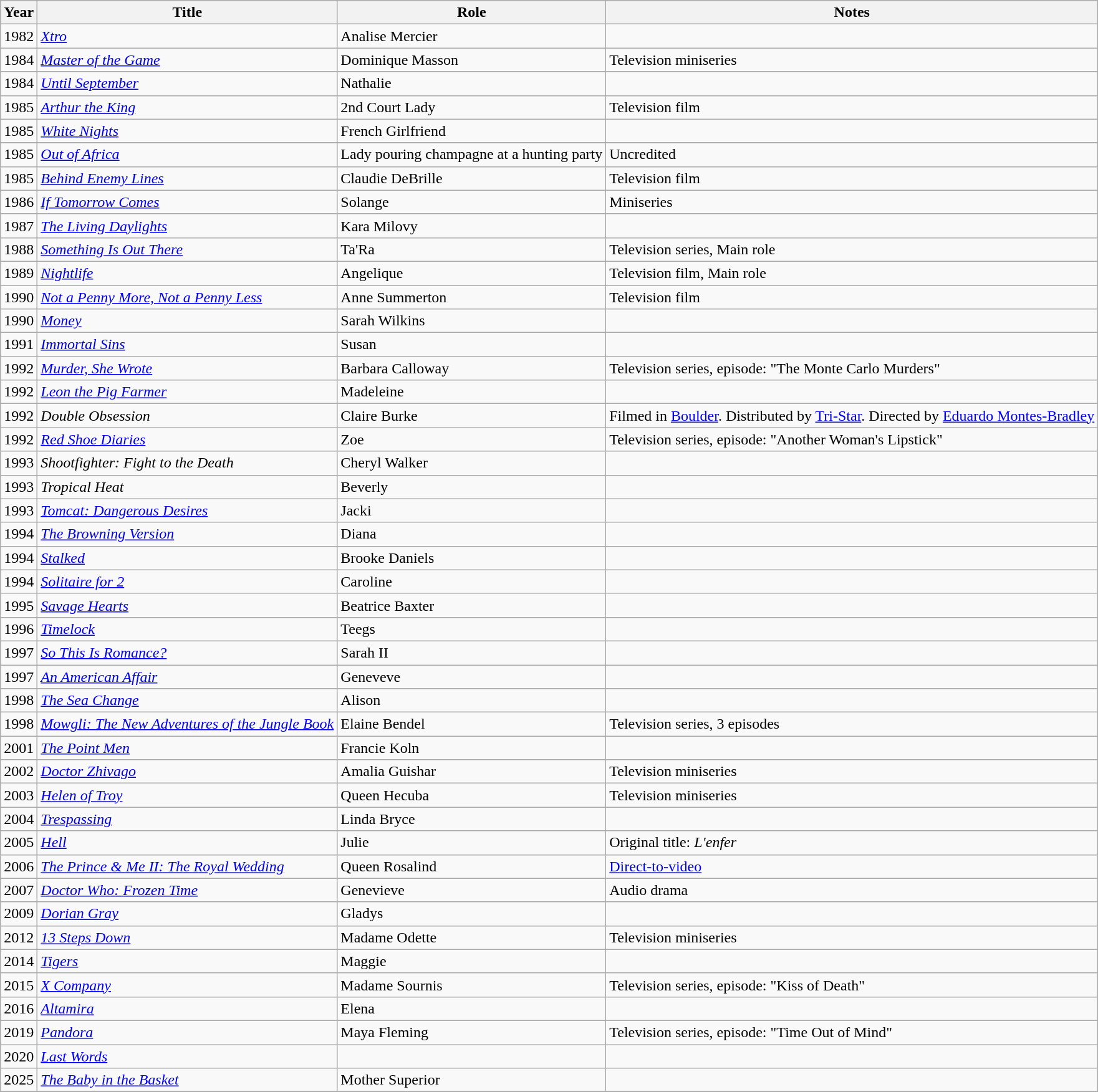<table class="wikitable sortable">
<tr>
<th>Year</th>
<th>Title</th>
<th>Role</th>
<th class="unsortable">Notes</th>
</tr>
<tr>
<td>1982</td>
<td><em><a href='#'>Xtro</a></em></td>
<td>Analise Mercier</td>
<td></td>
</tr>
<tr>
<td>1984</td>
<td><em><a href='#'>Master of the Game</a></em></td>
<td>Dominique Masson</td>
<td>Television miniseries</td>
</tr>
<tr>
<td>1984</td>
<td><em><a href='#'>Until September</a></em></td>
<td>Nathalie</td>
<td></td>
</tr>
<tr>
<td>1985</td>
<td><em><a href='#'>Arthur the King</a></em></td>
<td>2nd Court Lady</td>
<td>Television film</td>
</tr>
<tr>
<td>1985</td>
<td><em><a href='#'>White Nights</a></em></td>
<td>French Girlfriend</td>
<td></td>
</tr>
<tr>
</tr>
<tr>
<td>1985</td>
<td><em><a href='#'>Out of Africa</a></em></td>
<td>Lady pouring champagne at a hunting party</td>
<td>Uncredited</td>
</tr>
<tr>
<td>1985</td>
<td><em><a href='#'>Behind Enemy Lines</a></em></td>
<td>Claudie DeBrille</td>
<td>Television film</td>
</tr>
<tr>
<td>1986</td>
<td><em><a href='#'>If Tomorrow Comes</a></em></td>
<td>Solange</td>
<td>Miniseries</td>
</tr>
<tr>
<td>1987</td>
<td><em><a href='#'>The Living Daylights</a></em></td>
<td>Kara Milovy</td>
<td></td>
</tr>
<tr>
<td>1988</td>
<td><em><a href='#'>Something Is Out There</a></em></td>
<td>Ta'Ra</td>
<td>Television series, Main role</td>
</tr>
<tr>
<td>1989</td>
<td><em><a href='#'>Nightlife</a></em></td>
<td>Angelique</td>
<td>Television film, Main role</td>
</tr>
<tr>
<td>1990</td>
<td><em><a href='#'>Not a Penny More, Not a Penny Less</a></em></td>
<td>Anne Summerton</td>
<td>Television film</td>
</tr>
<tr>
<td>1990</td>
<td><em><a href='#'>Money</a></em></td>
<td>Sarah Wilkins</td>
<td></td>
</tr>
<tr>
<td>1991</td>
<td><em><a href='#'>Immortal Sins</a></em></td>
<td>Susan</td>
<td></td>
</tr>
<tr>
<td>1992</td>
<td><em><a href='#'>Murder, She Wrote</a></em></td>
<td>Barbara Calloway</td>
<td>Television series, episode: "The Monte Carlo Murders"</td>
</tr>
<tr>
<td>1992</td>
<td><em><a href='#'>Leon the Pig Farmer</a></em></td>
<td>Madeleine</td>
<td></td>
</tr>
<tr>
<td>1992</td>
<td><em>Double Obsession</em></td>
<td>Claire Burke</td>
<td>Filmed in <a href='#'>Boulder</a>. Distributed by <a href='#'>Tri-Star</a>. Directed by <a href='#'>Eduardo Montes-Bradley</a></td>
</tr>
<tr>
<td>1992</td>
<td><em><a href='#'>Red Shoe Diaries</a></em></td>
<td>Zoe</td>
<td>Television series, episode: "Another Woman's Lipstick"</td>
</tr>
<tr>
<td>1993</td>
<td><em>Shootfighter: Fight to the Death</em></td>
<td>Cheryl Walker</td>
<td></td>
</tr>
<tr>
<td>1993</td>
<td><em>Tropical Heat</em></td>
<td>Beverly</td>
<td></td>
</tr>
<tr>
<td>1993</td>
<td><em><a href='#'>Tomcat: Dangerous Desires</a></em></td>
<td>Jacki</td>
<td></td>
</tr>
<tr>
<td>1994</td>
<td><em><a href='#'>The Browning Version</a></em></td>
<td>Diana</td>
<td></td>
</tr>
<tr>
<td>1994</td>
<td><em><a href='#'>Stalked</a></em></td>
<td>Brooke Daniels</td>
<td></td>
</tr>
<tr>
<td>1994</td>
<td><em><a href='#'>Solitaire for 2</a></em></td>
<td>Caroline</td>
<td></td>
</tr>
<tr>
<td>1995</td>
<td><em><a href='#'>Savage Hearts</a></em></td>
<td>Beatrice Baxter</td>
<td></td>
</tr>
<tr>
<td>1996</td>
<td><em><a href='#'>Timelock</a></em></td>
<td>Teegs</td>
<td></td>
</tr>
<tr>
<td>1997</td>
<td><em><a href='#'>So This Is Romance?</a></em></td>
<td>Sarah II</td>
<td></td>
</tr>
<tr>
<td>1997</td>
<td><em><a href='#'>An American Affair</a></em></td>
<td>Geneveve</td>
<td></td>
</tr>
<tr>
<td>1998</td>
<td><em><a href='#'>The Sea Change</a></em></td>
<td>Alison</td>
<td></td>
</tr>
<tr>
<td>1998</td>
<td><em><a href='#'>Mowgli: The New Adventures of the Jungle Book</a></em></td>
<td>Elaine Bendel</td>
<td>Television series, 3 episodes</td>
</tr>
<tr>
<td>2001</td>
<td><em><a href='#'>The Point Men</a></em></td>
<td>Francie Koln</td>
<td></td>
</tr>
<tr>
<td>2002</td>
<td><em><a href='#'>Doctor Zhivago</a></em></td>
<td>Amalia Guishar</td>
<td>Television miniseries</td>
</tr>
<tr>
<td>2003</td>
<td><em><a href='#'>Helen of Troy</a></em></td>
<td>Queen Hecuba</td>
<td>Television miniseries</td>
</tr>
<tr>
<td>2004</td>
<td><em><a href='#'>Trespassing</a></em></td>
<td>Linda Bryce</td>
<td></td>
</tr>
<tr>
<td>2005</td>
<td><em><a href='#'>Hell</a></em></td>
<td>Julie</td>
<td>Original title: <em>L'enfer</em></td>
</tr>
<tr>
<td>2006</td>
<td><em><a href='#'>The Prince & Me II: The Royal Wedding</a></em></td>
<td>Queen Rosalind</td>
<td><a href='#'>Direct-to-video</a></td>
</tr>
<tr>
<td>2007</td>
<td><em><a href='#'>Doctor Who: Frozen Time</a></em></td>
<td>Genevieve</td>
<td>Audio drama</td>
</tr>
<tr>
<td>2009</td>
<td><em><a href='#'>Dorian Gray</a></em></td>
<td>Gladys</td>
<td></td>
</tr>
<tr>
<td>2012</td>
<td><em><a href='#'>13 Steps Down</a></em></td>
<td>Madame Odette</td>
<td>Television miniseries</td>
</tr>
<tr>
<td>2014</td>
<td><em><a href='#'>Tigers</a></em></td>
<td>Maggie</td>
<td></td>
</tr>
<tr>
<td>2015</td>
<td><em><a href='#'>X Company</a></em></td>
<td>Madame Sournis</td>
<td>Television series, episode: "Kiss of Death"</td>
</tr>
<tr>
<td>2016</td>
<td><em><a href='#'>Altamira</a></em></td>
<td>Elena</td>
<td></td>
</tr>
<tr>
<td>2019</td>
<td><em><a href='#'>Pandora</a></em></td>
<td>Maya Fleming</td>
<td>Television series, episode: "Time Out of Mind"</td>
</tr>
<tr>
<td>2020</td>
<td><em><a href='#'>Last Words</a></em></td>
<td></td>
<td></td>
</tr>
<tr>
<td>2025</td>
<td><em><a href='#'>The Baby in the Basket</a></em></td>
<td>Mother Superior</td>
<td></td>
</tr>
<tr>
</tr>
</table>
